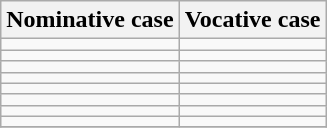<table class="wikitable">
<tr>
<th>Nominative case</th>
<th>Vocative case</th>
</tr>
<tr>
<td></td>
<td></td>
</tr>
<tr>
<td></td>
<td></td>
</tr>
<tr>
<td></td>
<td></td>
</tr>
<tr>
<td></td>
<td></td>
</tr>
<tr>
<td></td>
<td></td>
</tr>
<tr>
<td></td>
<td></td>
</tr>
<tr>
<td></td>
<td></td>
</tr>
<tr>
<td></td>
<td></td>
</tr>
<tr>
</tr>
</table>
